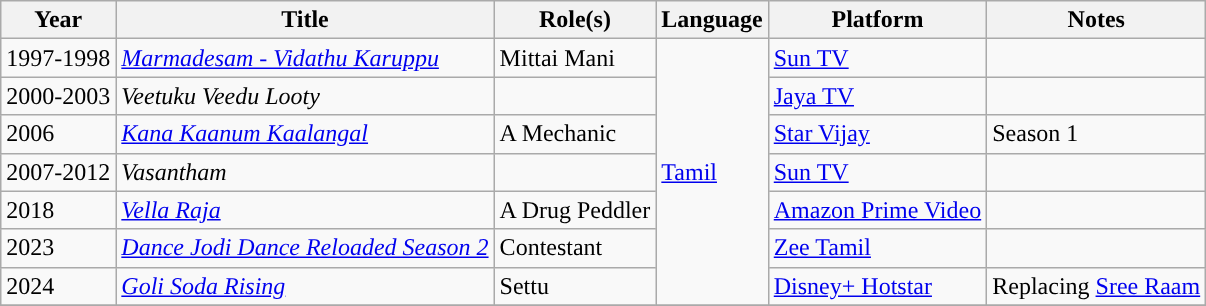<table class="wikitable ">
<tr>
<th scope="col">Year</th>
<th scope="col">Title</th>
<th scope="col">Role(s)</th>
<th scope="col">Language</th>
<th scope="col">Platform</th>
<th scope="col">Notes</th>
</tr>
<tr>
<td>1997-1998</td>
<td><em><a href='#'>Marmadesam - Vidathu Karuppu</a></em></td>
<td>Mittai Mani</td>
<td rowspan = "7"><a href='#'>Tamil</a></td>
<td><a href='#'>Sun TV</a></td>
<td></td>
</tr>
<tr>
<td>2000-2003</td>
<td><em>Veetuku Veedu Looty</em></td>
<td></td>
<td><a href='#'>Jaya TV</a></td>
<td></td>
</tr>
<tr>
<td>2006</td>
<td><em><a href='#'>Kana Kaanum Kaalangal</a></em></td>
<td>A Mechanic</td>
<td><a href='#'>Star Vijay</a></td>
<td>Season 1</td>
</tr>
<tr>
<td>2007-2012</td>
<td><em>Vasantham</em></td>
<td></td>
<td><a href='#'>Sun TV</a></td>
<td></td>
</tr>
<tr>
<td>2018</td>
<td><em><a href='#'>Vella Raja</a></em></td>
<td>A Drug Peddler</td>
<td><a href='#'>Amazon Prime Video</a></td>
<td></td>
</tr>
<tr>
<td>2023</td>
<td><em><a href='#'>Dance Jodi Dance Reloaded Season 2</a></em></td>
<td>Contestant</td>
<td><a href='#'>Zee Tamil</a></td>
<td></td>
</tr>
<tr>
<td>2024</td>
<td><em><a href='#'>Goli Soda Rising</a></em></td>
<td>Settu</td>
<td><a href='#'>Disney+ Hotstar</a></td>
<td>Replacing <a href='#'>Sree Raam</a></td>
</tr>
<tr>
</tr>
</table>
